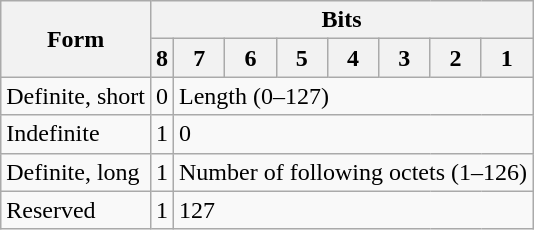<table class="wikitable">
<tr>
<th rowspan=2>Form</th>
<th colspan=8>Bits</th>
</tr>
<tr>
<th>8</th>
<th>7</th>
<th>6</th>
<th>5</th>
<th>4</th>
<th>3</th>
<th>2</th>
<th>1</th>
</tr>
<tr>
<td>Definite, short</td>
<td>0</td>
<td colspan=7>Length (0–127)</td>
</tr>
<tr>
<td>Indefinite</td>
<td>1</td>
<td colspan=7>0</td>
</tr>
<tr>
<td>Definite, long</td>
<td>1</td>
<td colspan=7>Number of following octets (1–126)</td>
</tr>
<tr>
<td>Reserved</td>
<td>1</td>
<td colspan=7>127</td>
</tr>
</table>
